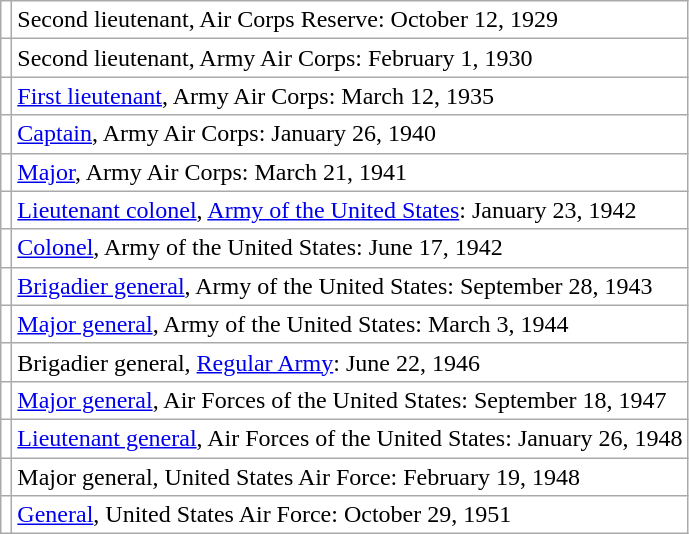<table class="wikitable" style="background:white">
<tr>
<td style="text-align:center;"></td>
<td>Second lieutenant, Air Corps Reserve: October 12, 1929</td>
</tr>
<tr>
<td style="text-align:center;"></td>
<td>Second lieutenant, Army Air Corps: February 1, 1930</td>
</tr>
<tr>
<td style="text-align:center;"></td>
<td><a href='#'>First lieutenant</a>, Army Air Corps: March 12, 1935</td>
</tr>
<tr>
<td style="text-align:center;"></td>
<td><a href='#'>Captain</a>, Army Air Corps: January 26, 1940</td>
</tr>
<tr>
<td style="text-align:center;"></td>
<td><a href='#'>Major</a>, Army Air Corps: March 21, 1941</td>
</tr>
<tr>
<td style="text-align:center;"></td>
<td><a href='#'>Lieutenant colonel</a>, <a href='#'>Army of the United States</a>: January 23, 1942</td>
</tr>
<tr>
<td style="text-align:center;"></td>
<td><a href='#'>Colonel</a>, Army of the United States: June 17, 1942</td>
</tr>
<tr>
<td style="text-align:center;"></td>
<td><a href='#'>Brigadier general</a>, Army of the United States: September 28, 1943</td>
</tr>
<tr>
<td style="text-align:center;"></td>
<td><a href='#'>Major general</a>, Army of the United States: March 3, 1944</td>
</tr>
<tr>
<td style="text-align:center;"></td>
<td>Brigadier general, <a href='#'>Regular Army</a>: June 22, 1946</td>
</tr>
<tr>
<td style="text-align:center;"></td>
<td><a href='#'>Major general</a>, Air Forces of the United States: September 18, 1947</td>
</tr>
<tr>
<td style="text-align:center;"></td>
<td><a href='#'>Lieutenant general</a>, Air Forces of the United States: January 26, 1948</td>
</tr>
<tr>
<td style="text-align:center;"></td>
<td>Major general, United States Air Force: February 19, 1948</td>
</tr>
<tr>
<td style="text-align:center;"></td>
<td><a href='#'>General</a>, United States Air Force: October 29, 1951</td>
</tr>
</table>
